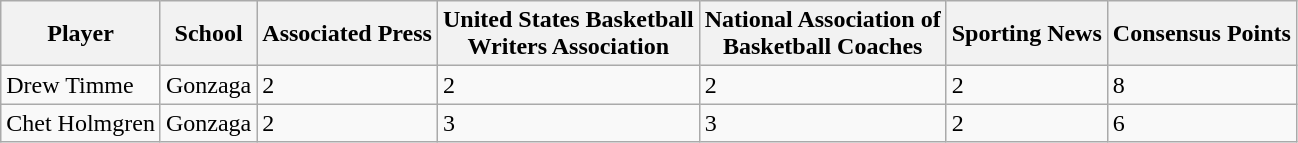<table class="wikitable sortable">
<tr>
<th>Player</th>
<th>School</th>
<th>Associated Press</th>
<th>United States Basketball<br>Writers Association</th>
<th>National Association of<br>Basketball Coaches</th>
<th>Sporting News</th>
<th>Consensus Points</th>
</tr>
<tr>
<td>Drew Timme</td>
<td>Gonzaga</td>
<td>2</td>
<td>2</td>
<td>2</td>
<td>2</td>
<td>8</td>
</tr>
<tr>
<td>Chet Holmgren</td>
<td>Gonzaga</td>
<td>2</td>
<td>3</td>
<td>3</td>
<td>2</td>
<td>6</td>
</tr>
</table>
